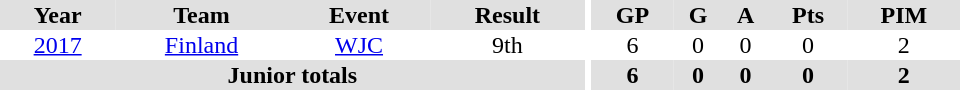<table border="0" cellpadding="1" cellspacing="0" ID="Table3" style="text-align:center; width:40em">
<tr ALIGN="center" bgcolor="#e0e0e0">
<th>Year</th>
<th>Team</th>
<th>Event</th>
<th>Result</th>
<th rowspan="99" bgcolor="#ffffff"></th>
<th>GP</th>
<th>G</th>
<th>A</th>
<th>Pts</th>
<th>PIM</th>
</tr>
<tr>
<td><a href='#'>2017</a></td>
<td><a href='#'>Finland</a></td>
<td><a href='#'>WJC</a></td>
<td>9th</td>
<td>6</td>
<td>0</td>
<td>0</td>
<td>0</td>
<td>2</td>
</tr>
<tr bgcolor="#e0e0e0">
<th colspan="4">Junior totals</th>
<th>6</th>
<th>0</th>
<th>0</th>
<th>0</th>
<th>2</th>
</tr>
</table>
